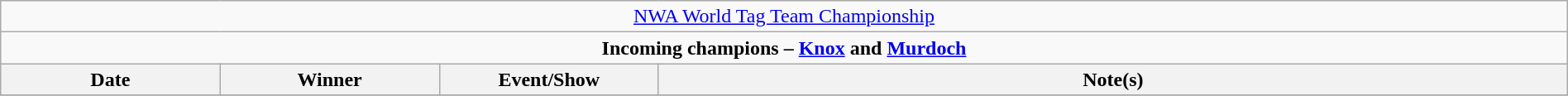<table class="wikitable" style="text-align:center; width:100%;">
<tr>
<td colspan="4" style="text-align: center;"><a href='#'>NWA World Tag Team Championship</a></td>
</tr>
<tr>
<td colspan="4" style="text-align: center;"><strong>Incoming champions – <a href='#'>Knox</a> and <a href='#'>Murdoch</a></strong></td>
</tr>
<tr>
<th width=14%>Date</th>
<th width=14%>Winner</th>
<th width=14%>Event/Show</th>
<th width=58%>Note(s)</th>
</tr>
<tr>
</tr>
</table>
